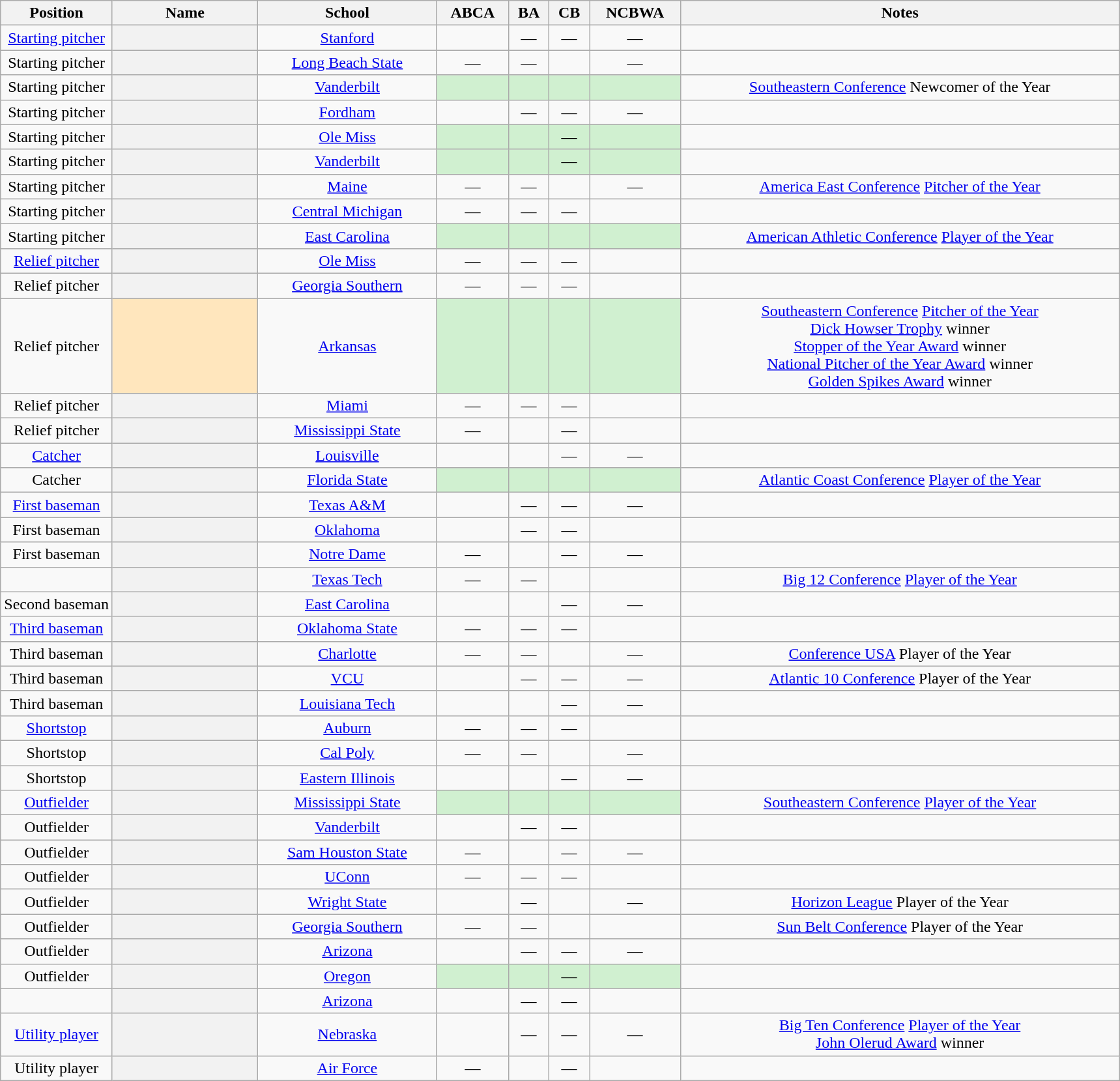<table class="wikitable sortable plainrowheaders" style="text-align:center">
<tr>
<th scope="col" style="width:10%;">Position</th>
<th scope="col" style="width:13%;">Name</th>
<th scope="col" style="width:16%;">School</th>
<th scope="col">ABCA</th>
<th scope="col">BA</th>
<th scope="col">CB</th>
<th scope="col">NCBWA</th>
<th scope="col" class="unsortable">Notes</th>
</tr>
<tr>
<td><a href='#'>Starting pitcher</a></td>
<th scope="row" style="text-align:center"></th>
<td><a href='#'>Stanford</a></td>
<td></td>
<td>—</td>
<td>—</td>
<td>—</td>
<td></td>
</tr>
<tr>
<td>Starting pitcher</td>
<th scope="row" style="text-align:center"></th>
<td><a href='#'>Long Beach State</a></td>
<td>—</td>
<td>—</td>
<td></td>
<td>—</td>
<td></td>
</tr>
<tr>
<td>Starting pitcher</td>
<th scope="row" style="text-align:center"></th>
<td><a href='#'>Vanderbilt</a></td>
<td style="background:#d0f0d0;"></td>
<td style="background:#d0f0d0;"></td>
<td style="background:#d0f0d0;"></td>
<td style="background:#d0f0d0;"></td>
<td><a href='#'>Southeastern Conference</a> Newcomer of the Year</td>
</tr>
<tr>
<td>Starting pitcher</td>
<th scope="row" style="text-align:center"></th>
<td><a href='#'>Fordham</a></td>
<td></td>
<td>—</td>
<td>—</td>
<td>—</td>
<td></td>
</tr>
<tr>
<td>Starting pitcher</td>
<th scope="row" style="text-align:center"></th>
<td><a href='#'>Ole Miss</a></td>
<td style="background:#d0f0d0;"></td>
<td style="background:#d0f0d0;"></td>
<td style="background:#d0f0d0;">—</td>
<td style="background:#d0f0d0;"></td>
<td></td>
</tr>
<tr>
<td>Starting pitcher</td>
<th scope="row" style="text-align:center"></th>
<td><a href='#'>Vanderbilt</a></td>
<td style="background:#d0f0d0;"></td>
<td style="background:#d0f0d0;"></td>
<td style="background:#d0f0d0;">—</td>
<td style="background:#d0f0d0;"></td>
<td></td>
</tr>
<tr>
<td>Starting pitcher</td>
<th scope="row" style="text-align:center"></th>
<td><a href='#'>Maine</a></td>
<td>—</td>
<td>—</td>
<td></td>
<td>—</td>
<td><a href='#'>America East Conference</a> <a href='#'>Pitcher of the Year</a></td>
</tr>
<tr>
<td>Starting pitcher</td>
<th scope="row" style="text-align:center"></th>
<td><a href='#'>Central Michigan</a></td>
<td>—</td>
<td>—</td>
<td>—</td>
<td></td>
<td></td>
</tr>
<tr>
<td>Starting pitcher</td>
<th scope="row" style="text-align:center"></th>
<td><a href='#'>East Carolina</a></td>
<td style="background:#d0f0d0;"></td>
<td style="background:#d0f0d0;"></td>
<td style="background:#d0f0d0;"></td>
<td style="background:#d0f0d0;"></td>
<td><a href='#'>American Athletic Conference</a> <a href='#'>Player of the Year</a></td>
</tr>
<tr>
<td><a href='#'>Relief pitcher</a></td>
<th scope="row" style="text-align:center"></th>
<td><a href='#'>Ole Miss</a></td>
<td>—</td>
<td>—</td>
<td>—</td>
<td></td>
<td></td>
</tr>
<tr>
<td>Relief pitcher</td>
<th scope="row" style="text-align:center"></th>
<td><a href='#'>Georgia Southern</a></td>
<td>—</td>
<td>—</td>
<td>—</td>
<td></td>
<td></td>
</tr>
<tr>
<td>Relief pitcher</td>
<th scope="row" style="text-align:center; background:#ffe6bd"></th>
<td><a href='#'>Arkansas</a></td>
<td style="background:#d0f0d0;"></td>
<td style="background:#d0f0d0;"></td>
<td style="background:#d0f0d0;"></td>
<td style="background:#d0f0d0;"></td>
<td><a href='#'>Southeastern Conference</a> <a href='#'>Pitcher of the Year</a><br><a href='#'>Dick Howser Trophy</a> winner<br><a href='#'>Stopper of the Year Award</a> winner<br><a href='#'>National Pitcher of the Year Award</a> winner<br><a href='#'>Golden Spikes Award</a> winner</td>
</tr>
<tr>
<td>Relief pitcher</td>
<th scope="row" style="text-align:center"></th>
<td><a href='#'>Miami</a></td>
<td>—</td>
<td>—</td>
<td>—</td>
<td></td>
<td></td>
</tr>
<tr>
<td>Relief pitcher</td>
<th scope="row" style="text-align:center"></th>
<td><a href='#'>Mississippi State</a></td>
<td>—</td>
<td></td>
<td>—</td>
<td></td>
<td></td>
</tr>
<tr>
<td><a href='#'>Catcher</a></td>
<th scope="row" style="text-align:center"></th>
<td><a href='#'>Louisville</a></td>
<td></td>
<td></td>
<td>—</td>
<td>—</td>
<td></td>
</tr>
<tr>
<td>Catcher</td>
<th scope="row" style="text-align:center"></th>
<td><a href='#'>Florida State</a></td>
<td style="background:#d0f0d0;"></td>
<td style="background:#d0f0d0;"></td>
<td style="background:#d0f0d0;"></td>
<td style="background:#d0f0d0;"></td>
<td><a href='#'>Atlantic Coast Conference</a> <a href='#'>Player of the Year</a></td>
</tr>
<tr>
<td><a href='#'>First baseman</a></td>
<th scope="row" style="text-align:center"></th>
<td><a href='#'>Texas A&M</a></td>
<td></td>
<td>—</td>
<td>—</td>
<td>—</td>
<td></td>
</tr>
<tr>
<td>First baseman</td>
<th scope="row" style="text-align:center"></th>
<td><a href='#'>Oklahoma</a></td>
<td></td>
<td>—</td>
<td>—</td>
<td></td>
<td></td>
</tr>
<tr>
<td>First baseman</td>
<th scope="row" style="text-align:center"></th>
<td><a href='#'>Notre Dame</a></td>
<td>—</td>
<td></td>
<td>—</td>
<td>—</td>
<td></td>
</tr>
<tr>
<td></td>
<th scope="row" style="text-align:center"></th>
<td><a href='#'>Texas Tech</a></td>
<td>—</td>
<td>—</td>
<td></td>
<td></td>
<td><a href='#'>Big 12 Conference</a> <a href='#'>Player of the Year</a></td>
</tr>
<tr>
<td>Second baseman</td>
<th scope="row" style="text-align:center"></th>
<td><a href='#'>East Carolina</a></td>
<td></td>
<td></td>
<td>—</td>
<td>—</td>
<td></td>
</tr>
<tr>
<td><a href='#'>Third baseman</a></td>
<th scope="row" style="text-align:center"></th>
<td><a href='#'>Oklahoma State</a></td>
<td>—</td>
<td>—</td>
<td>—</td>
<td></td>
<td></td>
</tr>
<tr>
<td>Third baseman</td>
<th scope="row" style="text-align:center"></th>
<td><a href='#'>Charlotte</a></td>
<td>—</td>
<td>—</td>
<td></td>
<td>—</td>
<td><a href='#'>Conference USA</a> Player of the Year</td>
</tr>
<tr>
<td>Third baseman</td>
<th scope="row" style="text-align:center"></th>
<td><a href='#'>VCU</a></td>
<td></td>
<td>—</td>
<td>—</td>
<td>—</td>
<td><a href='#'>Atlantic 10 Conference</a> Player of the Year</td>
</tr>
<tr>
<td>Third baseman</td>
<th scope="row" style="text-align:center"></th>
<td><a href='#'>Louisiana Tech</a></td>
<td></td>
<td></td>
<td>—</td>
<td>—</td>
<td></td>
</tr>
<tr>
<td><a href='#'>Shortstop</a></td>
<th scope="row" style="text-align:center"></th>
<td><a href='#'>Auburn</a></td>
<td>—</td>
<td>—</td>
<td>—</td>
<td></td>
<td></td>
</tr>
<tr>
<td>Shortstop</td>
<th scope="row" style="text-align:center"></th>
<td><a href='#'>Cal Poly</a></td>
<td>—</td>
<td>—</td>
<td></td>
<td>—</td>
<td></td>
</tr>
<tr>
<td>Shortstop</td>
<th scope="row" style="text-align:center"></th>
<td><a href='#'>Eastern Illinois</a></td>
<td></td>
<td></td>
<td>—</td>
<td>—</td>
<td></td>
</tr>
<tr>
<td><a href='#'>Outfielder</a></td>
<th scope="row" style="text-align:center"></th>
<td><a href='#'>Mississippi State</a></td>
<td style="background:#d0f0d0;"></td>
<td style="background:#d0f0d0;"></td>
<td style="background:#d0f0d0;"></td>
<td style="background:#d0f0d0;"></td>
<td><a href='#'>Southeastern Conference</a> <a href='#'>Player of the Year</a></td>
</tr>
<tr>
<td>Outfielder</td>
<th scope="row" style="text-align:center"></th>
<td><a href='#'>Vanderbilt</a></td>
<td></td>
<td>—</td>
<td>—</td>
<td></td>
<td></td>
</tr>
<tr>
<td>Outfielder</td>
<th scope="row" style="text-align:center"></th>
<td><a href='#'>Sam Houston State</a></td>
<td>—</td>
<td></td>
<td>—</td>
<td>—</td>
<td></td>
</tr>
<tr>
<td>Outfielder</td>
<th scope="row" style="text-align:center"></th>
<td><a href='#'>UConn</a></td>
<td>—</td>
<td>—</td>
<td>—</td>
<td></td>
<td></td>
</tr>
<tr>
<td>Outfielder</td>
<th scope="row" style="text-align:center"></th>
<td><a href='#'>Wright State</a></td>
<td></td>
<td>—</td>
<td></td>
<td>—</td>
<td><a href='#'>Horizon League</a> Player of the Year</td>
</tr>
<tr>
<td>Outfielder</td>
<th scope="row" style="text-align:center"></th>
<td><a href='#'>Georgia Southern</a></td>
<td>—</td>
<td>—</td>
<td></td>
<td></td>
<td><a href='#'>Sun Belt Conference</a> Player of the Year</td>
</tr>
<tr>
<td>Outfielder</td>
<th scope="row" style="text-align:center"></th>
<td><a href='#'>Arizona</a></td>
<td></td>
<td>—</td>
<td>—</td>
<td>—</td>
<td></td>
</tr>
<tr>
<td>Outfielder</td>
<th scope="row" style="text-align:center"></th>
<td><a href='#'>Oregon</a></td>
<td style="background:#d0f0d0;"></td>
<td style="background:#d0f0d0;"></td>
<td style="background:#d0f0d0;">—</td>
<td style="background:#d0f0d0;"></td>
<td></td>
</tr>
<tr>
<td></td>
<th scope="row" style="text-align:center"></th>
<td><a href='#'>Arizona</a></td>
<td></td>
<td>—</td>
<td>—</td>
<td></td>
<td></td>
</tr>
<tr>
<td><a href='#'>Utility player</a></td>
<th scope="row" style="text-align:center"></th>
<td><a href='#'>Nebraska</a></td>
<td></td>
<td>—</td>
<td>—</td>
<td>—</td>
<td><a href='#'>Big Ten Conference</a> <a href='#'>Player of the Year</a><br><a href='#'>John Olerud Award</a> winner</td>
</tr>
<tr>
<td>Utility player</td>
<th scope="row" style="text-align:center"></th>
<td><a href='#'>Air Force</a></td>
<td>—</td>
<td></td>
<td>—</td>
<td></td>
<td></td>
</tr>
</table>
